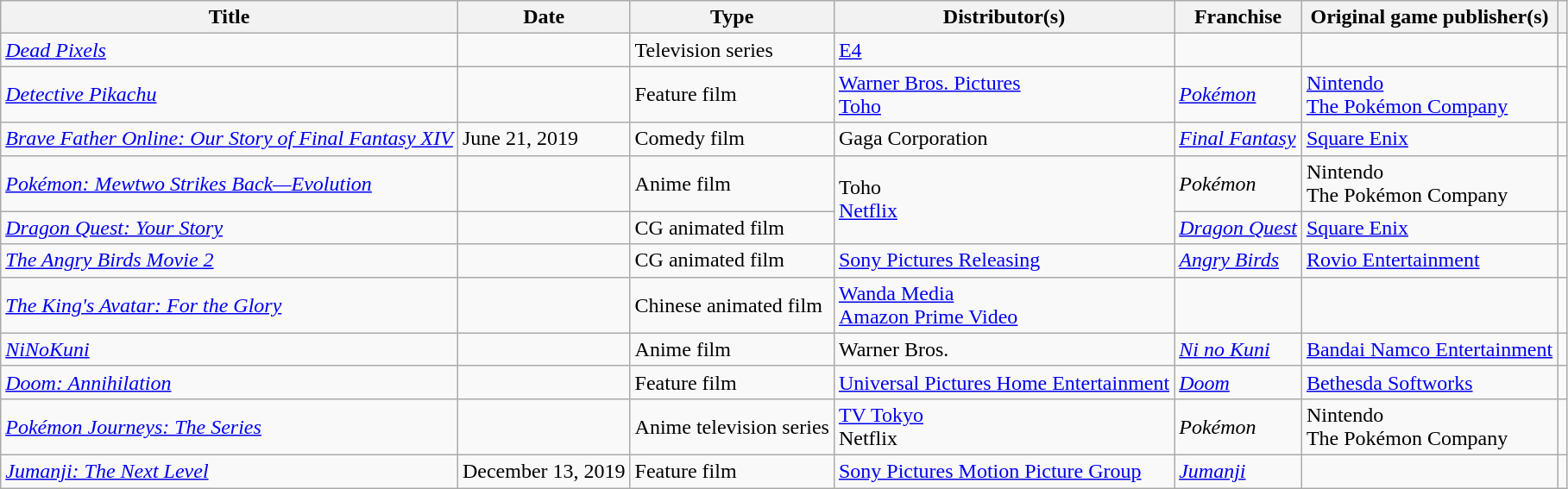<table class="wikitable sortable">
<tr>
<th>Title</th>
<th>Date</th>
<th>Type</th>
<th>Distributor(s)</th>
<th>Franchise</th>
<th>Original game publisher(s)</th>
<th></th>
</tr>
<tr>
<td><em><a href='#'>Dead Pixels</a></em></td>
<td></td>
<td>Television series</td>
<td><a href='#'>E4</a></td>
<td></td>
<td></td>
<td align="center"></td>
</tr>
<tr>
<td><em><a href='#'>Detective Pikachu</a></em></td>
<td></td>
<td>Feature film</td>
<td><a href='#'>Warner Bros. Pictures</a> <br><a href='#'>Toho</a> </td>
<td><em><a href='#'>Pokémon</a></em></td>
<td><a href='#'>Nintendo</a><br><a href='#'>The Pokémon Company</a></td>
<td align="center"></td>
</tr>
<tr>
<td><em><a href='#'>Brave Father Online: Our Story of Final Fantasy XIV</a> </em></td>
<td>June 21, 2019</td>
<td>Comedy film</td>
<td>Gaga Corporation</td>
<td><em><a href='#'>Final Fantasy</a> </em></td>
<td><a href='#'>Square Enix</a></td>
<td align="center"></td>
</tr>
<tr>
<td><em><a href='#'>Pokémon: Mewtwo Strikes Back—Evolution</a></em></td>
<td></td>
<td>Anime film</td>
<td rowspan="2">Toho <br><a href='#'>Netflix</a> </td>
<td><em>Pokémon</em></td>
<td>Nintendo<br>The Pokémon Company</td>
<td align="center"></td>
</tr>
<tr>
<td><em><a href='#'>Dragon Quest: Your Story</a></em></td>
<td></td>
<td>CG animated film</td>
<td><em><a href='#'>Dragon Quest</a></em></td>
<td><a href='#'>Square Enix</a></td>
<td align="center"></td>
</tr>
<tr>
<td><em><a href='#'>The Angry Birds Movie 2</a></em></td>
<td></td>
<td>CG animated film</td>
<td><a href='#'>Sony Pictures Releasing</a></td>
<td><em><a href='#'>Angry Birds</a></em></td>
<td><a href='#'>Rovio Entertainment</a></td>
<td align="center"></td>
</tr>
<tr>
<td><em><a href='#'>The King's Avatar: For the Glory</a></em></td>
<td></td>
<td>Chinese animated film</td>
<td><a href='#'>Wanda Media</a> <br><a href='#'>Amazon Prime Video</a> </td>
<td></td>
<td></td>
<td align="center"></td>
</tr>
<tr>
<td><em><a href='#'>NiNoKuni</a></em></td>
<td></td>
<td>Anime film</td>
<td>Warner Bros.</td>
<td><em><a href='#'>Ni no Kuni</a></em></td>
<td><a href='#'>Bandai Namco Entertainment</a></td>
<td align="center"></td>
</tr>
<tr>
<td><em><a href='#'>Doom: Annihilation</a></em></td>
<td></td>
<td>Feature film</td>
<td><a href='#'>Universal Pictures Home Entertainment</a></td>
<td><em><a href='#'>Doom</a></em></td>
<td><a href='#'>Bethesda Softworks</a></td>
<td align="center"></td>
</tr>
<tr>
<td><em><a href='#'>Pokémon Journeys: The Series</a></em></td>
<td></td>
<td>Anime television series</td>
<td><a href='#'>TV Tokyo</a> <br>Netflix </td>
<td><em>Pokémon</em></td>
<td>Nintendo<br>The Pokémon Company</td>
<td align="center"></td>
</tr>
<tr>
<td><em><a href='#'>Jumanji: The Next Level</a></em></td>
<td>December 13, 2019</td>
<td>Feature film</td>
<td><a href='#'>Sony Pictures Motion Picture Group</a></td>
<td><em><a href='#'>Jumanji</a></em></td>
<td></td>
<td align="center"></td>
</tr>
</table>
